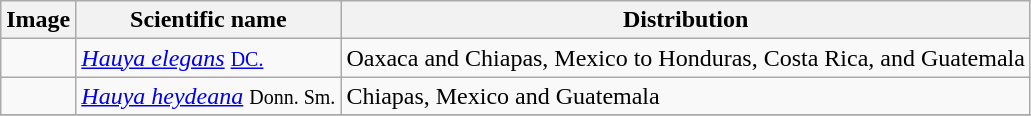<table class="wikitable">
<tr>
<th>Image</th>
<th>Scientific name</th>
<th>Distribution</th>
</tr>
<tr>
<td></td>
<td><em><a href='#'>Hauya elegans</a></em> <small><a href='#'>DC.</a></small></td>
<td>Oaxaca and Chiapas, Mexico to Honduras, Costa Rica, and Guatemala</td>
</tr>
<tr>
<td></td>
<td><em><a href='#'>Hauya heydeana</a></em> <small>Donn. Sm.</small></td>
<td>Chiapas, Mexico and Guatemala</td>
</tr>
<tr>
</tr>
</table>
